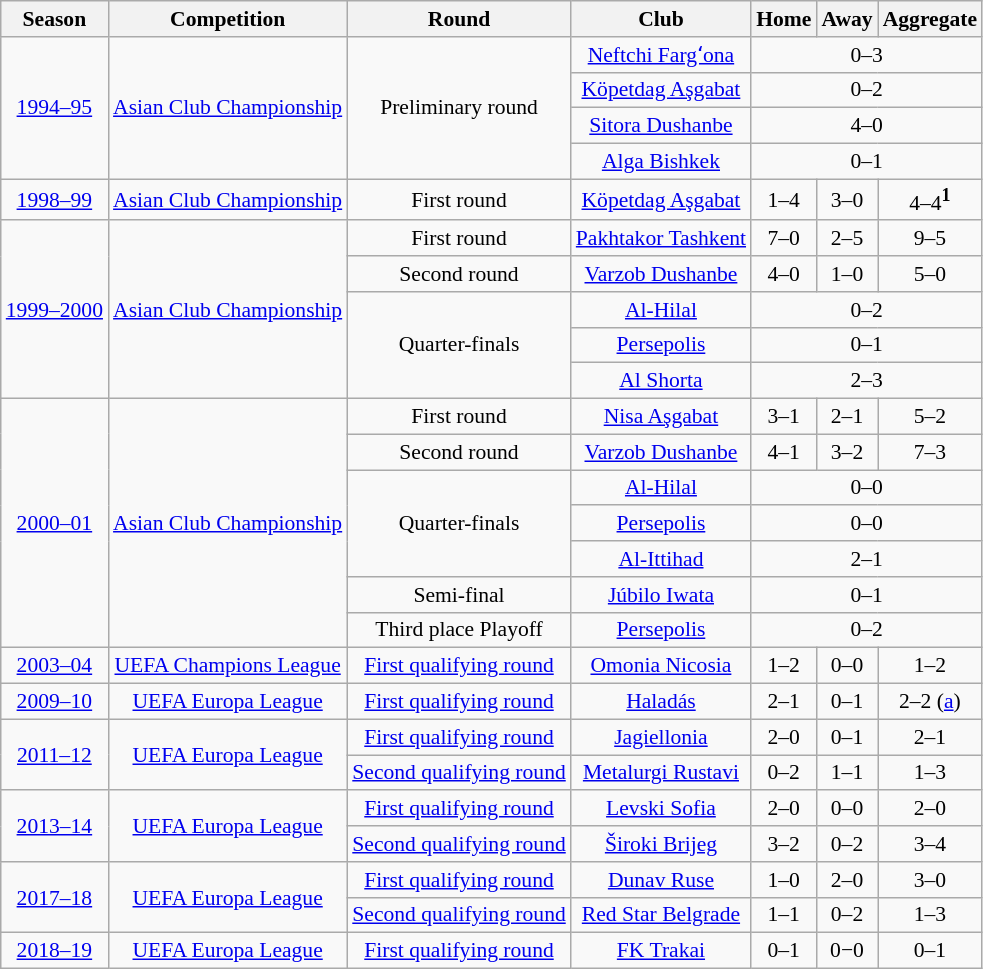<table class="wikitable mw-collapsible mw-collapsed"  style="font-size:90%; text-align:center;">
<tr>
<th>Season</th>
<th>Competition</th>
<th>Round</th>
<th>Club</th>
<th>Home</th>
<th>Away</th>
<th>Aggregate</th>
</tr>
<tr>
<td rowspan="4"><a href='#'>1994–95</a></td>
<td rowspan="4"><a href='#'>Asian Club Championship</a></td>
<td rowspan="4">Preliminary round</td>
<td> <a href='#'>Neftchi Fargʻona</a></td>
<td colspan=3; style="text-align:center;">0–3</td>
</tr>
<tr>
<td> <a href='#'>Köpetdag Aşgabat</a></td>
<td colspan=3; style="text-align:center;">0–2</td>
</tr>
<tr>
<td> <a href='#'>Sitora Dushanbe</a></td>
<td colspan=3; style="text-align:center;">4–0</td>
</tr>
<tr>
<td> <a href='#'>Alga Bishkek</a></td>
<td colspan=3; style="text-align:center;">0–1</td>
</tr>
<tr>
<td rowspan="1"><a href='#'>1998–99</a></td>
<td rowspan="1"><a href='#'>Asian Club Championship</a></td>
<td rowspan="1">First round</td>
<td> <a href='#'>Köpetdag Aşgabat</a></td>
<td style="text-align:center;">1–4</td>
<td style="text-align:center;">3–0</td>
<td style="text-align:center;">4–4<sup><strong>1</strong></sup></td>
</tr>
<tr>
<td rowspan="5"><a href='#'>1999–2000</a></td>
<td rowspan="5"><a href='#'>Asian Club Championship</a></td>
<td rowspan="1">First round</td>
<td> <a href='#'>Pakhtakor Tashkent</a></td>
<td style="text-align:center;">7–0</td>
<td style="text-align:center;">2–5</td>
<td style="text-align:center;">9–5</td>
</tr>
<tr>
<td rowspan="1">Second round</td>
<td> <a href='#'>Varzob Dushanbe</a></td>
<td style="text-align:center;">4–0</td>
<td style="text-align:center;">1–0</td>
<td style="text-align:center;">5–0</td>
</tr>
<tr>
<td rowspan="3">Quarter-finals</td>
<td> <a href='#'>Al-Hilal</a></td>
<td colspan=3; style="text-align:center;">0–2</td>
</tr>
<tr>
<td> <a href='#'>Persepolis</a></td>
<td colspan=3; style="text-align:center;">0–1</td>
</tr>
<tr>
<td> <a href='#'>Al Shorta</a></td>
<td colspan=3; style="text-align:center;">2–3</td>
</tr>
<tr>
<td rowspan="7"><a href='#'>2000–01</a></td>
<td rowspan="7"><a href='#'>Asian Club Championship</a></td>
<td rowspan="1">First round</td>
<td> <a href='#'>Nisa Aşgabat</a></td>
<td style="text-align:center;">3–1</td>
<td style="text-align:center;">2–1</td>
<td style="text-align:center;">5–2</td>
</tr>
<tr>
<td rowspan="1">Second round</td>
<td> <a href='#'>Varzob Dushanbe</a></td>
<td style="text-align:center;">4–1</td>
<td style="text-align:center;">3–2</td>
<td style="text-align:center;">7–3</td>
</tr>
<tr>
<td rowspan="3">Quarter-finals</td>
<td> <a href='#'>Al-Hilal</a></td>
<td colspan=3; style="text-align:center;">0–0</td>
</tr>
<tr>
<td> <a href='#'>Persepolis</a></td>
<td colspan=3; style="text-align:center;">0–0</td>
</tr>
<tr>
<td> <a href='#'>Al-Ittihad</a></td>
<td colspan=3; style="text-align:center;">2–1</td>
</tr>
<tr>
<td rowspan="1">Semi-final</td>
<td> <a href='#'>Júbilo Iwata</a></td>
<td colspan=3; style="text-align:center;">0–1</td>
</tr>
<tr>
<td rowspan="1">Third place Playoff</td>
<td> <a href='#'>Persepolis</a></td>
<td colspan=3; style="text-align:center;">0–2</td>
</tr>
<tr>
<td><a href='#'>2003–04</a></td>
<td><a href='#'>UEFA Champions League</a></td>
<td><a href='#'>First qualifying round</a></td>
<td> <a href='#'>Omonia Nicosia</a></td>
<td style="text-align:center;">1–2</td>
<td style="text-align:center;">0–0</td>
<td style="text-align:center;">1–2</td>
</tr>
<tr>
<td><a href='#'>2009–10</a></td>
<td><a href='#'>UEFA Europa League</a></td>
<td><a href='#'>First qualifying round</a></td>
<td> <a href='#'>Haladás</a></td>
<td style="text-align:center;">2–1</td>
<td style="text-align:center;">0–1</td>
<td style="text-align:center;">2–2 (<a href='#'>a</a>)</td>
</tr>
<tr>
<td rowspan="2"><a href='#'>2011–12</a></td>
<td rowspan="2"><a href='#'>UEFA Europa League</a></td>
<td><a href='#'>First qualifying round</a></td>
<td> <a href='#'>Jagiellonia</a></td>
<td style="text-align:center;">2–0</td>
<td style="text-align:center;">0–1</td>
<td style="text-align:center;">2–1</td>
</tr>
<tr>
<td><a href='#'>Second qualifying round</a></td>
<td> <a href='#'>Metalurgi Rustavi</a></td>
<td style="text-align:center;">0–2</td>
<td style="text-align:center;">1–1</td>
<td style="text-align:center;">1–3</td>
</tr>
<tr>
<td rowspan="2"><a href='#'>2013–14</a></td>
<td rowspan="2"><a href='#'>UEFA Europa League</a></td>
<td><a href='#'>First qualifying round</a></td>
<td> <a href='#'>Levski Sofia</a></td>
<td style="text-align:center;">2–0</td>
<td style="text-align:center;">0–0</td>
<td style="text-align:center;">2–0</td>
</tr>
<tr>
<td><a href='#'>Second qualifying round</a></td>
<td> <a href='#'>Široki Brijeg</a></td>
<td style="text-align:center;">3–2</td>
<td style="text-align:center;">0–2</td>
<td style="text-align:center;">3–4</td>
</tr>
<tr>
<td rowspan="2"><a href='#'>2017–18</a></td>
<td rowspan="2"><a href='#'>UEFA Europa League</a></td>
<td><a href='#'>First qualifying round</a></td>
<td> <a href='#'>Dunav Ruse</a></td>
<td style="text-align:center;">1–0</td>
<td style="text-align:center;">2–0</td>
<td style="text-align:center;">3–0</td>
</tr>
<tr>
<td><a href='#'>Second qualifying round</a></td>
<td> <a href='#'>Red Star Belgrade</a></td>
<td style="text-align:center;">1–1</td>
<td style="text-align:center;">0–2</td>
<td style="text-align:center;">1–3</td>
</tr>
<tr>
<td rowspan="1"><a href='#'>2018–19</a></td>
<td rowspan="1"><a href='#'>UEFA Europa League</a></td>
<td><a href='#'>First qualifying round</a></td>
<td> <a href='#'>FK Trakai</a></td>
<td style="text-align:center;">0–1</td>
<td style="text-align:center;">0−0</td>
<td style="text-align:center;">0–1</td>
</tr>
</table>
